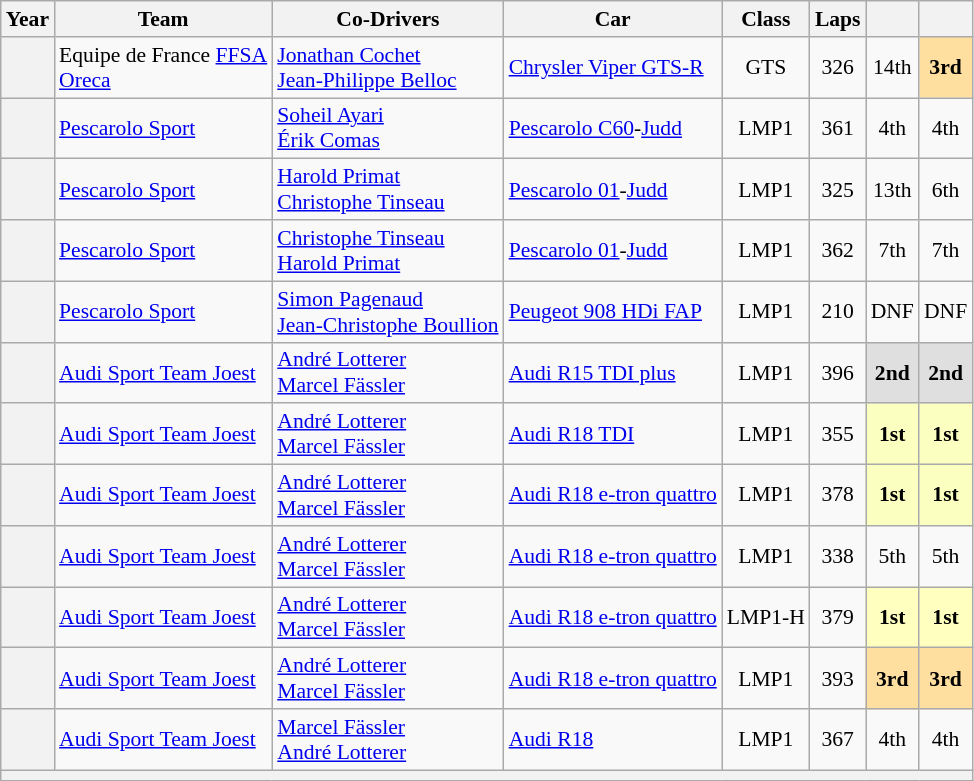<table class="wikitable" style="text-align:center; font-size:90%">
<tr>
<th>Year</th>
<th>Team</th>
<th>Co-Drivers</th>
<th>Car</th>
<th>Class</th>
<th>Laps</th>
<th></th>
<th></th>
</tr>
<tr>
<th></th>
<td align="left"> Equipe de France <a href='#'>FFSA</a><br> <a href='#'>Oreca</a></td>
<td align="left"> <a href='#'>Jonathan Cochet</a><br> <a href='#'>Jean-Philippe Belloc</a></td>
<td align="left"><a href='#'>Chrysler Viper GTS-R</a></td>
<td>GTS</td>
<td>326</td>
<td>14th</td>
<td style="background:#FFDF9F;"><strong>3rd</strong></td>
</tr>
<tr>
<th></th>
<td align="left"> <a href='#'>Pescarolo Sport</a></td>
<td align="left"> <a href='#'>Soheil Ayari</a><br> <a href='#'>Érik Comas</a></td>
<td align="left"><a href='#'>Pescarolo C60</a>-<a href='#'>Judd</a></td>
<td>LMP1</td>
<td>361</td>
<td>4th</td>
<td>4th</td>
</tr>
<tr>
<th></th>
<td align="left"> <a href='#'>Pescarolo Sport</a></td>
<td align="left"> <a href='#'>Harold Primat</a><br> <a href='#'>Christophe Tinseau</a></td>
<td align="left"><a href='#'>Pescarolo 01</a>-<a href='#'>Judd</a></td>
<td>LMP1</td>
<td>325</td>
<td>13th</td>
<td>6th</td>
</tr>
<tr>
<th></th>
<td align="left"> <a href='#'>Pescarolo Sport</a></td>
<td align="left"> <a href='#'>Christophe Tinseau</a><br> <a href='#'>Harold Primat</a></td>
<td align="left"><a href='#'>Pescarolo 01</a>-<a href='#'>Judd</a></td>
<td>LMP1</td>
<td>362</td>
<td>7th</td>
<td>7th</td>
</tr>
<tr>
<th></th>
<td align="left"> <a href='#'>Pescarolo Sport</a></td>
<td align="left"> <a href='#'>Simon Pagenaud</a><br> <a href='#'>Jean-Christophe Boullion</a></td>
<td align="left"><a href='#'>Peugeot 908 HDi FAP</a></td>
<td>LMP1</td>
<td>210</td>
<td>DNF</td>
<td>DNF</td>
</tr>
<tr>
<th></th>
<td align="left"> <a href='#'>Audi Sport Team Joest</a></td>
<td align="left"> <a href='#'>André Lotterer</a><br> <a href='#'>Marcel Fässler</a></td>
<td align="left"><a href='#'>Audi R15 TDI plus</a></td>
<td>LMP1</td>
<td>396</td>
<td style="background:#DFDFDF;"><strong>2nd</strong></td>
<td style="background:#DFDFDF;"><strong>2nd</strong></td>
</tr>
<tr>
<th></th>
<td align="left"> <a href='#'>Audi Sport Team Joest</a></td>
<td align="left"> <a href='#'>André Lotterer</a><br> <a href='#'>Marcel Fässler</a></td>
<td align="left"><a href='#'>Audi R18 TDI</a></td>
<td>LMP1</td>
<td>355</td>
<td style="background:#FBFFBF;"><strong>1st</strong></td>
<td style="background:#FBFFBF;"><strong>1st</strong></td>
</tr>
<tr>
<th></th>
<td align="left"> <a href='#'>Audi Sport Team Joest</a></td>
<td align="left"> <a href='#'>André Lotterer</a><br> <a href='#'>Marcel Fässler</a></td>
<td align="left"><a href='#'>Audi R18 e-tron quattro</a></td>
<td>LMP1</td>
<td>378</td>
<td style="background:#FBFFBF;"><strong>1st</strong></td>
<td style="background:#FBFFBF;"><strong>1st</strong></td>
</tr>
<tr>
<th></th>
<td align="left"> <a href='#'>Audi Sport Team Joest</a></td>
<td align="left"> <a href='#'>André Lotterer</a><br> <a href='#'>Marcel Fässler</a></td>
<td align="left"><a href='#'>Audi R18 e-tron quattro</a></td>
<td>LMP1</td>
<td>338</td>
<td>5th</td>
<td>5th</td>
</tr>
<tr>
<th></th>
<td align="left"> <a href='#'>Audi Sport Team Joest</a></td>
<td align="left"> <a href='#'>André Lotterer</a><br> <a href='#'>Marcel Fässler</a></td>
<td align="left"><a href='#'>Audi R18 e-tron quattro</a></td>
<td>LMP1-H</td>
<td>379</td>
<td style="background:#FFFFBF;"><strong>1st</strong></td>
<td style="background:#FFFFBF;"><strong>1st</strong></td>
</tr>
<tr>
<th></th>
<td align="left"> <a href='#'>Audi Sport Team Joest</a></td>
<td align="left"> <a href='#'>André Lotterer</a><br> <a href='#'>Marcel Fässler</a></td>
<td align="left"><a href='#'>Audi R18 e-tron quattro</a></td>
<td>LMP1</td>
<td>393</td>
<td style="background:#FFDF9F;"><strong>3rd</strong></td>
<td style="background:#FFDF9F;"><strong>3rd</strong></td>
</tr>
<tr>
<th></th>
<td align="left"> <a href='#'>Audi Sport Team Joest</a></td>
<td align="left"> <a href='#'>Marcel Fässler</a><br> <a href='#'>André Lotterer</a></td>
<td align="left"><a href='#'>Audi R18</a></td>
<td>LMP1</td>
<td>367</td>
<td>4th</td>
<td>4th</td>
</tr>
<tr>
<th colspan="8"></th>
</tr>
</table>
